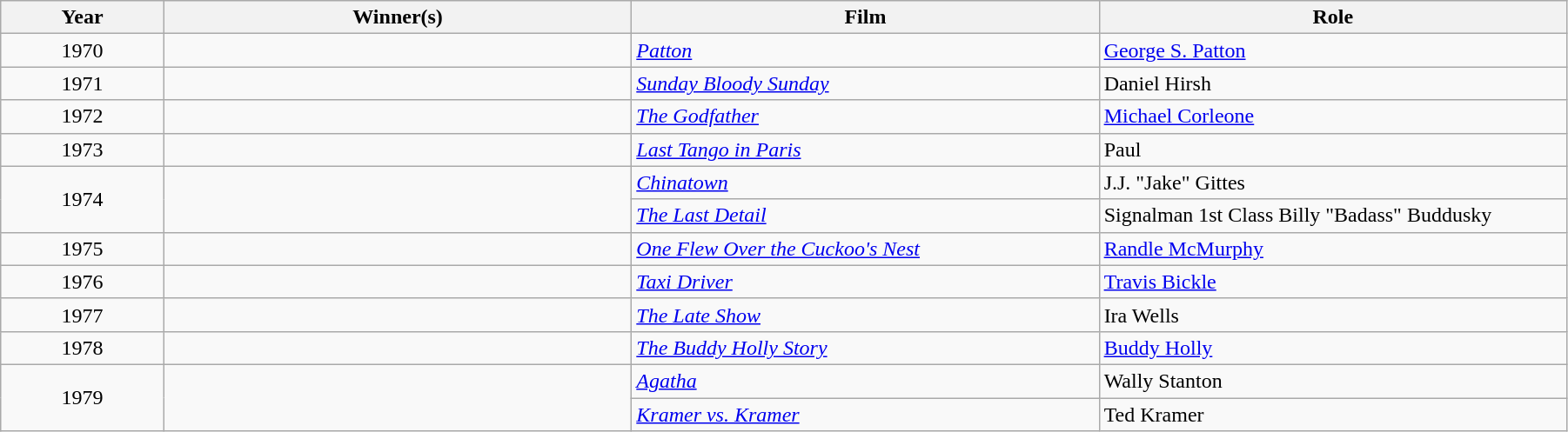<table class="wikitable" width="95%" cellpadding="5">
<tr>
<th width="100"><strong>Year</strong></th>
<th width="300"><strong>Winner(s)</strong></th>
<th width="300"><strong>Film</strong></th>
<th width="300"><strong>Role</strong></th>
</tr>
<tr>
<td style="text-align:center;">1970</td>
<td></td>
<td><em><a href='#'>Patton</a></em></td>
<td><a href='#'>George S. Patton</a></td>
</tr>
<tr>
<td style="text-align:center;">1971</td>
<td></td>
<td><em><a href='#'>Sunday Bloody Sunday</a></em></td>
<td>Daniel Hirsh</td>
</tr>
<tr>
<td style="text-align:center;">1972</td>
<td></td>
<td><em><a href='#'>The Godfather</a></em></td>
<td><a href='#'>Michael Corleone</a></td>
</tr>
<tr>
<td style="text-align:center;">1973</td>
<td></td>
<td><em><a href='#'>Last Tango in Paris</a></em></td>
<td>Paul</td>
</tr>
<tr>
<td rowspan="2" style="text-align:center;">1974</td>
<td rowspan="2"></td>
<td><em><a href='#'>Chinatown</a></em></td>
<td>J.J. "Jake" Gittes</td>
</tr>
<tr>
<td><em><a href='#'>The Last Detail</a></em></td>
<td>Signalman 1st Class Billy "Badass" Buddusky</td>
</tr>
<tr>
<td style="text-align:center;">1975</td>
<td></td>
<td><em><a href='#'>One Flew Over the Cuckoo's Nest</a></em></td>
<td><a href='#'>Randle McMurphy</a></td>
</tr>
<tr>
<td style="text-align:center;">1976</td>
<td></td>
<td><em><a href='#'>Taxi Driver</a></em></td>
<td><a href='#'>Travis Bickle</a></td>
</tr>
<tr>
<td style="text-align:center;">1977</td>
<td></td>
<td><em><a href='#'>The Late Show</a></em></td>
<td>Ira Wells</td>
</tr>
<tr>
<td style="text-align:center;">1978</td>
<td></td>
<td><em><a href='#'>The Buddy Holly Story</a></em></td>
<td><a href='#'>Buddy Holly</a></td>
</tr>
<tr>
<td rowspan="2" style="text-align:center;">1979</td>
<td rowspan="2"></td>
<td><em><a href='#'>Agatha</a></em></td>
<td>Wally Stanton</td>
</tr>
<tr>
<td><em><a href='#'>Kramer vs. Kramer</a></em></td>
<td>Ted Kramer</td>
</tr>
</table>
